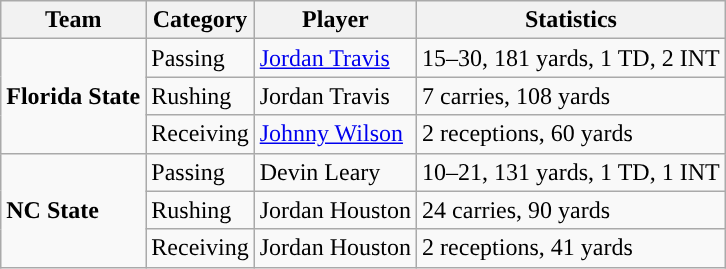<table class="wikitable" style="float: left;">
<tr>
<th>Team</th>
<th>Category</th>
<th>Player</th>
<th>Statistics</th>
</tr>
<tr>
<td rowspan=3><strong>Florida State</strong></td>
<td>Passing</td>
<td><a href='#'>Jordan Travis</a></td>
<td>15–30, 181 yards, 1 TD, 2 INT</td>
</tr>
<tr>
<td>Rushing</td>
<td>Jordan Travis</td>
<td>7 carries, 108 yards</td>
</tr>
<tr>
<td>Receiving</td>
<td><a href='#'>Johnny Wilson</a></td>
<td>2 receptions, 60 yards</td>
</tr>
<tr>
<td rowspan=3><strong>NC State</strong></td>
<td>Passing</td>
<td>Devin Leary</td>
<td>10–21, 131 yards, 1 TD, 1 INT</td>
</tr>
<tr>
<td>Rushing</td>
<td>Jordan Houston</td>
<td>24 carries, 90 yards</td>
</tr>
<tr>
<td>Receiving</td>
<td>Jordan Houston</td>
<td>2 receptions, 41 yards</td>
</tr>
</table>
